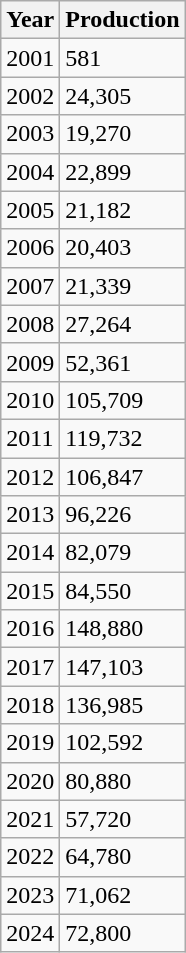<table class="wikitable">
<tr>
<th>Year</th>
<th>Production</th>
</tr>
<tr>
<td>2001</td>
<td>581</td>
</tr>
<tr>
<td>2002</td>
<td>24,305</td>
</tr>
<tr>
<td>2003</td>
<td>19,270</td>
</tr>
<tr>
<td>2004</td>
<td>22,899</td>
</tr>
<tr>
<td>2005</td>
<td>21,182</td>
</tr>
<tr>
<td>2006</td>
<td>20,403</td>
</tr>
<tr>
<td>2007</td>
<td>21,339</td>
</tr>
<tr>
<td>2008</td>
<td>27,264</td>
</tr>
<tr>
<td>2009</td>
<td>52,361</td>
</tr>
<tr>
<td>2010</td>
<td>105,709</td>
</tr>
<tr>
<td>2011</td>
<td>119,732</td>
</tr>
<tr>
<td>2012</td>
<td>106,847</td>
</tr>
<tr>
<td>2013</td>
<td>96,226</td>
</tr>
<tr>
<td>2014</td>
<td>82,079</td>
</tr>
<tr>
<td>2015</td>
<td>84,550</td>
</tr>
<tr>
<td>2016</td>
<td>148,880</td>
</tr>
<tr>
<td>2017</td>
<td>147,103</td>
</tr>
<tr>
<td>2018</td>
<td>136,985</td>
</tr>
<tr>
<td>2019</td>
<td>102,592</td>
</tr>
<tr>
<td>2020</td>
<td>80,880</td>
</tr>
<tr>
<td>2021</td>
<td>57,720</td>
</tr>
<tr>
<td>2022</td>
<td>64,780</td>
</tr>
<tr>
<td>2023</td>
<td>71,062</td>
</tr>
<tr>
<td>2024</td>
<td>72,800</td>
</tr>
</table>
